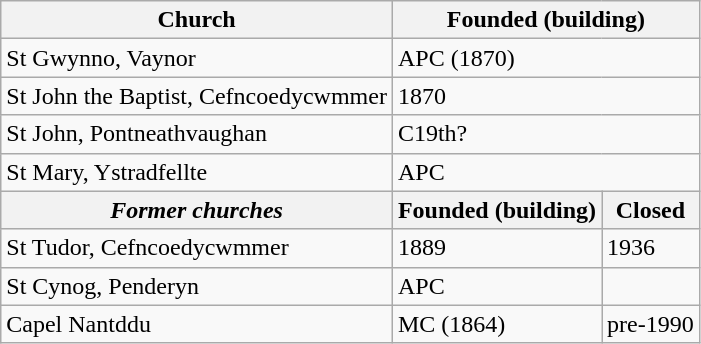<table class="wikitable">
<tr>
<th>Church</th>
<th colspan="2">Founded (building)</th>
</tr>
<tr>
<td>St Gwynno, Vaynor</td>
<td colspan="2">APC (1870)</td>
</tr>
<tr>
<td>St John the Baptist, Cefncoedycwmmer</td>
<td colspan="2">1870</td>
</tr>
<tr>
<td>St John, Pontneathvaughan</td>
<td colspan="2">C19th?</td>
</tr>
<tr>
<td>St Mary, Ystradfellte</td>
<td colspan="2">APC</td>
</tr>
<tr>
<th><em>Former churches</em></th>
<th>Founded (building)</th>
<th>Closed</th>
</tr>
<tr>
<td>St Tudor, Cefncoedycwmmer</td>
<td>1889</td>
<td>1936</td>
</tr>
<tr>
<td>St Cynog, Penderyn</td>
<td>APC</td>
<td></td>
</tr>
<tr>
<td>Capel Nantddu</td>
<td>MC (1864)</td>
<td>pre-1990</td>
</tr>
</table>
